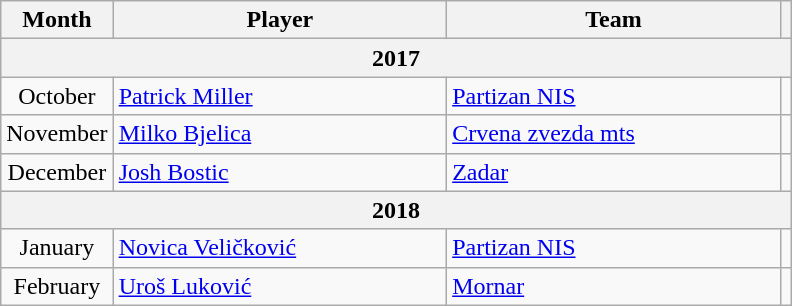<table class="wikitable" style="text-align: center;">
<tr>
<th>Month</th>
<th style="width:215px;">Player</th>
<th style="width:215px;">Team</th>
<th></th>
</tr>
<tr>
<th colspan=4>2017</th>
</tr>
<tr>
<td>October</td>
<td align="left"> <a href='#'>Patrick Miller</a></td>
<td align="left"> <a href='#'>Partizan NIS</a></td>
<td></td>
</tr>
<tr>
<td>November</td>
<td align="left"> <a href='#'>Milko Bjelica</a></td>
<td align="left"> <a href='#'>Crvena zvezda mts</a></td>
<td></td>
</tr>
<tr>
<td>December</td>
<td align="left"> <a href='#'>Josh Bostic</a></td>
<td align="left"> <a href='#'>Zadar</a></td>
<td></td>
</tr>
<tr>
<th colspan=4>2018</th>
</tr>
<tr>
<td>January</td>
<td align="left"> <a href='#'>Novica Veličković</a></td>
<td align="left"> <a href='#'>Partizan NIS</a></td>
<td></td>
</tr>
<tr>
<td>February</td>
<td align="left"> <a href='#'>Uroš Luković</a></td>
<td align="left"> <a href='#'>Mornar</a></td>
<td></td>
</tr>
</table>
